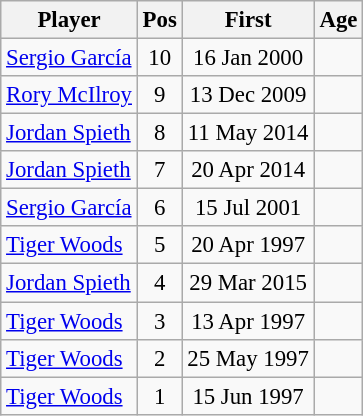<table class="wikitable" style="text-align:center;font-size:95%">
<tr>
<th>Player</th>
<th>Pos</th>
<th data-sort-type=date>First</th>
<th>Age</th>
</tr>
<tr>
<td align=left> <a href='#'>Sergio García</a></td>
<td>10</td>
<td>16 Jan 2000</td>
<td></td>
</tr>
<tr>
<td align=left> <a href='#'>Rory McIlroy</a></td>
<td>9</td>
<td>13 Dec 2009</td>
<td></td>
</tr>
<tr>
<td align=left> <a href='#'>Jordan Spieth</a></td>
<td>8</td>
<td>11 May 2014</td>
<td></td>
</tr>
<tr>
<td align=left> <a href='#'>Jordan Spieth</a></td>
<td>7</td>
<td>20 Apr 2014</td>
<td></td>
</tr>
<tr>
<td align=left> <a href='#'>Sergio García</a></td>
<td>6</td>
<td>15 Jul 2001</td>
<td></td>
</tr>
<tr>
<td align=left> <a href='#'>Tiger Woods</a></td>
<td>5</td>
<td>20 Apr 1997</td>
<td></td>
</tr>
<tr>
<td align=left> <a href='#'>Jordan Spieth</a></td>
<td>4</td>
<td>29 Mar 2015</td>
<td></td>
</tr>
<tr>
<td align=left> <a href='#'>Tiger Woods</a></td>
<td>3</td>
<td>13 Apr 1997</td>
<td></td>
</tr>
<tr>
<td align=left> <a href='#'>Tiger Woods</a></td>
<td>2</td>
<td>25 May 1997</td>
<td></td>
</tr>
<tr>
<td align=left> <a href='#'>Tiger Woods</a></td>
<td>1</td>
<td>15 Jun 1997</td>
<td></td>
</tr>
</table>
